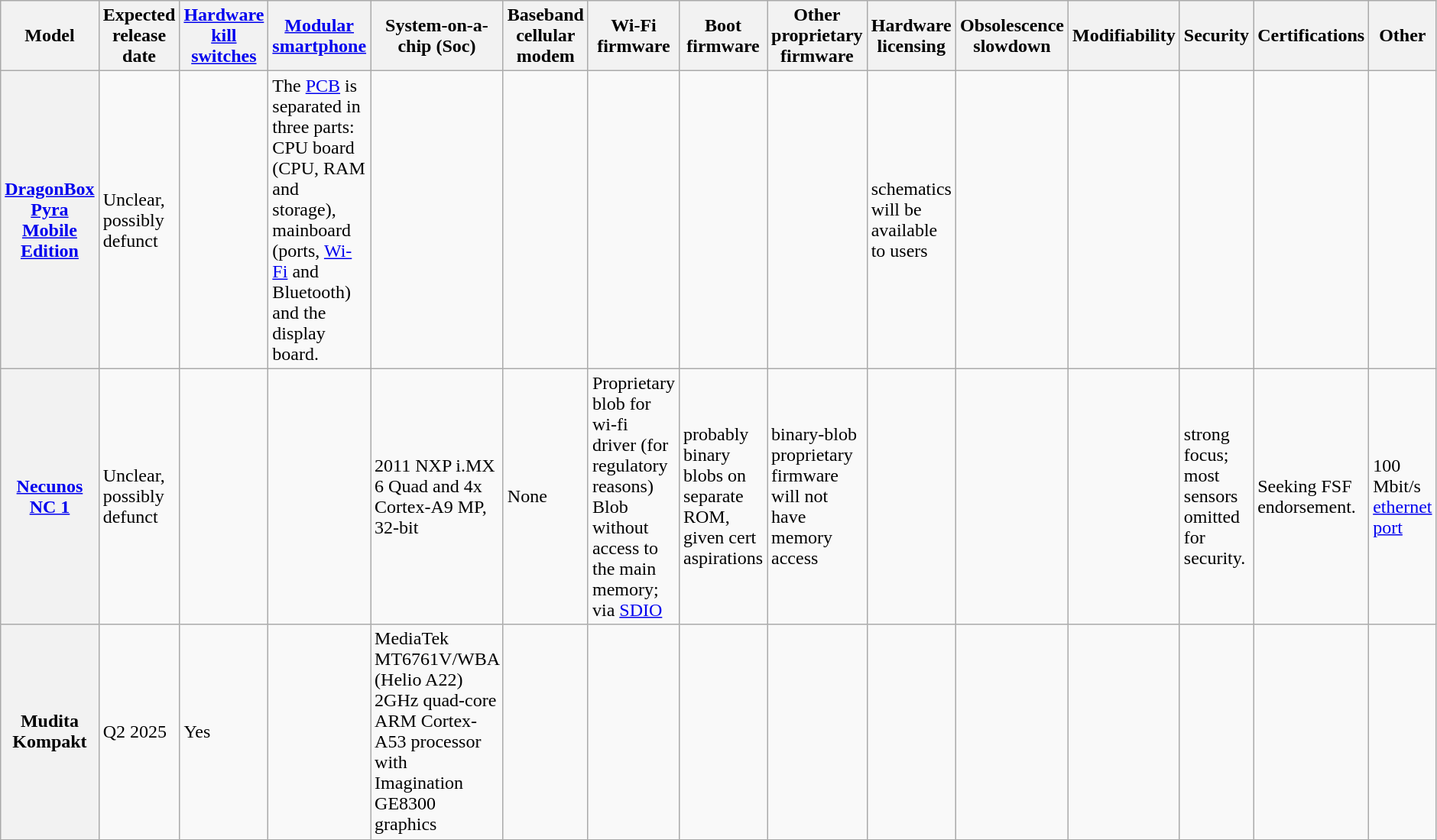<table class="wikitable sortable" >
<tr>
<th>Model</th>
<th>Expected release date</th>
<th><a href='#'>Hardware kill switches</a></th>
<th><a href='#'>Modular smartphone</a></th>
<th>System-on-a-chip (Soc)</th>
<th>Baseband cellular modem</th>
<th>Wi-Fi firmware</th>
<th>Boot firmware</th>
<th>Other proprietary firmware</th>
<th>Hardware licensing</th>
<th>Obsolescence slowdown</th>
<th>Modifiability</th>
<th>Security</th>
<th>Certifications</th>
<th>Other</th>
</tr>
<tr>
<th><a href='#'>DragonBox Pyra Mobile Edition</a></th>
<td>Unclear, possibly defunct</td>
<td></td>
<td>The <a href='#'>PCB</a> is separated in three parts: CPU board (CPU, RAM and storage), mainboard (ports, <a href='#'>Wi-Fi</a> and Bluetooth) and the display board.</td>
<td></td>
<td></td>
<td></td>
<td></td>
<td></td>
<td>schematics will be available to users</td>
<td></td>
<td></td>
<td></td>
<td></td>
<td></td>
</tr>
<tr>
<th><a href='#'>Necunos NC 1</a></th>
<td>Unclear, possibly defunct</td>
<td></td>
<td></td>
<td>2011 NXP i.MX 6 Quad and 4x Cortex-A9 MP, 32-bit</td>
<td>None</td>
<td>Proprietary blob for wi-fi driver (for regulatory reasons) Blob without access to the main memory; via <a href='#'>SDIO</a></td>
<td>probably binary blobs on separate ROM, given cert aspirations</td>
<td>binary-blob proprietary firmware will not have memory access</td>
<td></td>
<td></td>
<td></td>
<td>strong focus; most sensors omitted for security.</td>
<td>Seeking FSF endorsement.</td>
<td>100 Mbit/s <a href='#'>ethernet port</a></td>
</tr>
<tr>
<th>Mudita Kompakt</th>
<td>Q2 2025</td>
<td>Yes</td>
<td></td>
<td>MediaTek MT6761V/WBA (Helio A22)<br>2GHz quad-core ARM Cortex-A53 processor with Imagination GE8300 graphics</td>
<td></td>
<td></td>
<td></td>
<td></td>
<td></td>
<td></td>
<td></td>
<td></td>
<td></td>
<td></td>
</tr>
<tr>
</tr>
</table>
